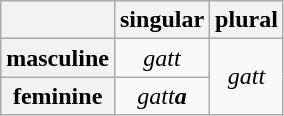<table class="wikitable" style="text-align:center">
<tr>
<th> </th>
<th>singular</th>
<th>plural</th>
</tr>
<tr>
<th>masculine</th>
<td><em>gatt</em></td>
<td rowspan="2" valign="center"><em>gatt</em></td>
</tr>
<tr>
<th>feminine</th>
<td><em>gatt<strong>a<strong><em></td>
</tr>
</table>
